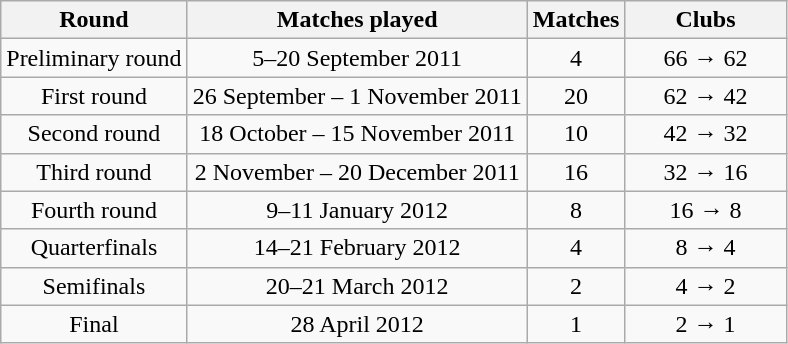<table class="wikitable">
<tr>
<th>Round</th>
<th>Matches played</th>
<th>Matches</th>
<th width=100>Clubs</th>
</tr>
<tr align=center>
<td>Preliminary round</td>
<td>5–20 September 2011</td>
<td>4</td>
<td>66 → 62</td>
</tr>
<tr align=center>
<td>First round</td>
<td>26 September – 1 November 2011</td>
<td>20</td>
<td>62 → 42</td>
</tr>
<tr align=center>
<td>Second round</td>
<td>18 October – 15 November 2011</td>
<td>10</td>
<td>42 → 32</td>
</tr>
<tr align=center>
<td>Third round</td>
<td>2 November – 20 December 2011</td>
<td>16</td>
<td>32 → 16</td>
</tr>
<tr align=center>
<td>Fourth round</td>
<td>9–11 January 2012</td>
<td>8</td>
<td>16 → 8</td>
</tr>
<tr align=center>
<td>Quarterfinals</td>
<td>14–21 February 2012</td>
<td>4</td>
<td>8 → 4</td>
</tr>
<tr align=center>
<td>Semifinals</td>
<td>20–21 March 2012</td>
<td>2</td>
<td>4 → 2</td>
</tr>
<tr align=center>
<td>Final</td>
<td>28 April 2012</td>
<td>1</td>
<td>2 → 1</td>
</tr>
</table>
